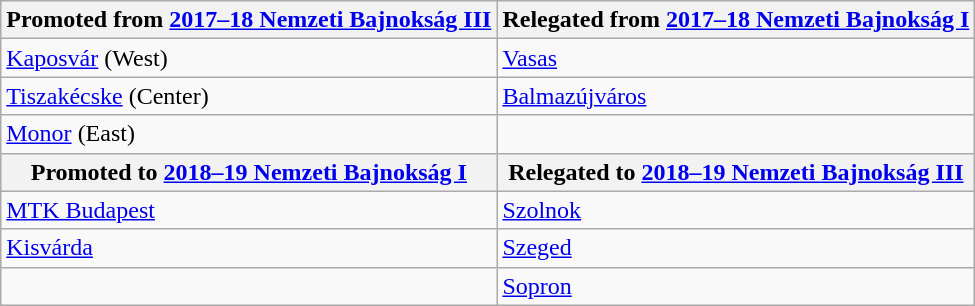<table class="wikitable sortable">
<tr>
<th>Promoted from <a href='#'>2017–18 Nemzeti Bajnokság III</a></th>
<th>Relegated from <a href='#'>2017–18 Nemzeti Bajnokság I</a></th>
</tr>
<tr>
<td><a href='#'>Kaposvár</a> (West)</td>
<td><a href='#'>Vasas</a></td>
</tr>
<tr>
<td><a href='#'>Tiszakécske</a> (Center)</td>
<td><a href='#'>Balmazújváros</a></td>
</tr>
<tr>
<td><a href='#'>Monor</a> (East)</td>
<td></td>
</tr>
<tr>
<th>Promoted to <a href='#'>2018–19 Nemzeti Bajnokság I</a></th>
<th>Relegated to <a href='#'>2018–19 Nemzeti Bajnokság III</a></th>
</tr>
<tr>
<td><a href='#'>MTK Budapest</a></td>
<td><a href='#'>Szolnok</a></td>
</tr>
<tr>
<td><a href='#'>Kisvárda</a></td>
<td><a href='#'>Szeged</a></td>
</tr>
<tr>
<td></td>
<td><a href='#'>Sopron</a></td>
</tr>
</table>
